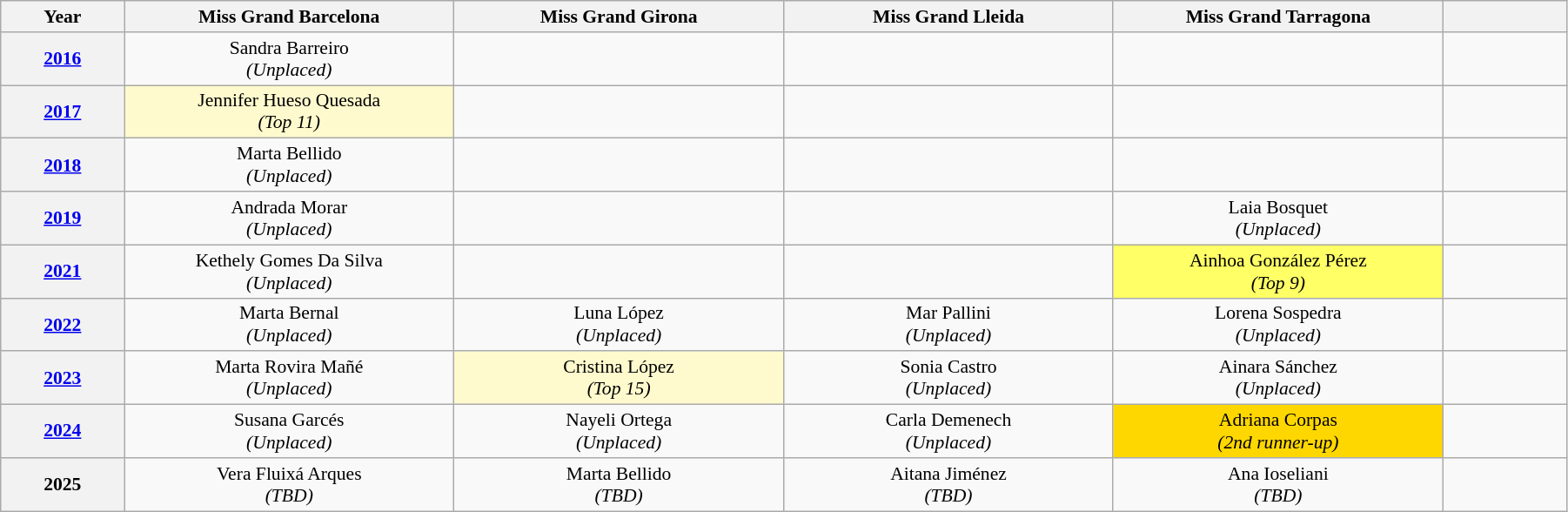<table class="wikitable" style="text-align:center; font-size:90%; line-height:17px; width:95%;">
<tr>
<th style="width:06%;" scope="col">Year</th>
<th style="width:16%;" scope="col">Miss Grand Barcelona</th>
<th style="width:16%;" scope="col">Miss Grand Girona</th>
<th style="width:16%;" scope="col">Miss Grand Lleida</th>
<th style="width:16%;" scope="col">Miss Grand Tarragona</th>
<th style="width:06%;" scope="col"></th>
</tr>
<tr>
<th><a href='#'>2016</a></th>
<td>Sandra Barreiro<br><em>(Unplaced)</em></td>
<td></td>
<td></td>
<td></td>
<td></td>
</tr>
<tr>
<th><a href='#'>2017</a></th>
<td bgcolor=#FFFACD>Jennifer Hueso Quesada<br><em>(Top 11)</em></td>
<td></td>
<td></td>
<td></td>
<td></td>
</tr>
<tr>
<th><a href='#'>2018</a></th>
<td>Marta Bellido<br><em>(Unplaced)</em></td>
<td></td>
<td></td>
<td></td>
<td></td>
</tr>
<tr>
<th><a href='#'>2019</a></th>
<td>Andrada Morar<br><em>(Unplaced)</em></td>
<td></td>
<td></td>
<td>Laia Bosquet<br><em>(Unplaced)</em></td>
<td></td>
</tr>
<tr>
<th><a href='#'>2021</a></th>
<td>Kethely Gomes Da Silva<br><em>(Unplaced)</em></td>
<td></td>
<td></td>
<td bgcolor=#FFFF66>Ainhoa González Pérez<br><em>(Top 9)</em></td>
<td></td>
</tr>
<tr>
<th><a href='#'>2022</a></th>
<td>Marta Bernal<br><em>(Unplaced)</em></td>
<td>Luna López<br><em>(Unplaced)</em></td>
<td>Mar Pallini<br><em>(Unplaced)</em></td>
<td>Lorena Sospedra<br><em>(Unplaced)</em></td>
<td></td>
</tr>
<tr>
<th><a href='#'>2023</a></th>
<td>Marta Rovira Mañé<br><em>(Unplaced)</em></td>
<td bgcolor=#FFFACD>Cristina López<br><em>(Top 15)</em></td>
<td>Sonia Castro<br><em>(Unplaced)</em></td>
<td>Ainara Sánchez<br><em>(Unplaced)</em></td>
<td></td>
</tr>
<tr>
<th><a href='#'>2024</a></th>
<td>Susana Garcés<br><em>(Unplaced)</em></td>
<td>Nayeli Ortega<br><em>(Unplaced)</em></td>
<td>Carla Demenech<br><em>(Unplaced)</em></td>
<td bgcolor=gold>Adriana Corpas<br><em>(2nd runner-up)</em></td>
<td></td>
</tr>
<tr>
<th>2025</th>
<td>Vera Fluixá Arques<br><em>(TBD)</em></td>
<td>Marta Bellido<br><em>(TBD)</em></td>
<td>Aitana Jiménez<br><em>(TBD)</em></td>
<td>Ana Ioseliani<br><em>(TBD)</em></td>
<td></td>
</tr>
</table>
